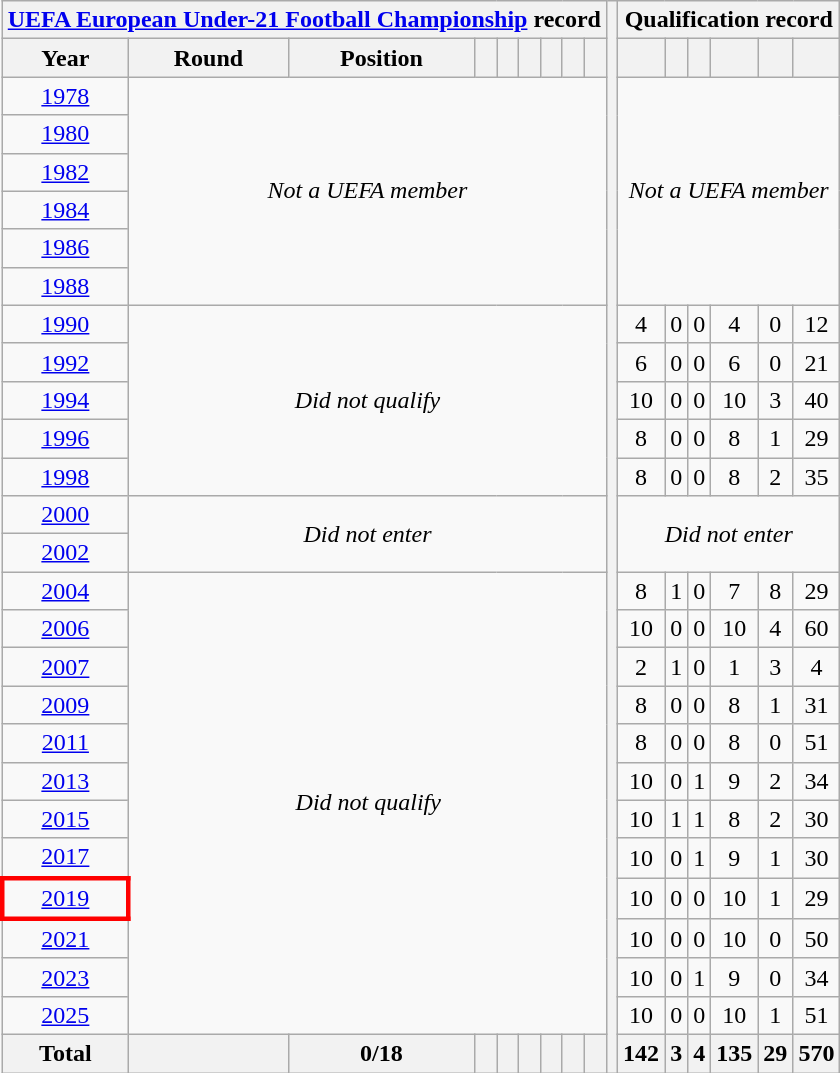<table class="wikitable" style="text-align: center;">
<tr>
<th colspan=9><a href='#'>UEFA European Under-21 Football Championship</a> record</th>
<th rowspan=35></th>
<th colspan=6>Qualification record</th>
</tr>
<tr>
<th>Year</th>
<th>Round</th>
<th>Position</th>
<th></th>
<th></th>
<th></th>
<th></th>
<th></th>
<th></th>
<th></th>
<th></th>
<th></th>
<th></th>
<th></th>
<th></th>
</tr>
<tr>
<td> <a href='#'>1978</a></td>
<td rowspan=6 colspan=8><em>Not a UEFA member</em></td>
<td rowspan=6 colspan=6><em>Not a UEFA member</em></td>
</tr>
<tr>
<td> <a href='#'>1980</a></td>
</tr>
<tr>
<td> <a href='#'>1982</a></td>
</tr>
<tr>
<td> <a href='#'>1984</a></td>
</tr>
<tr>
<td> <a href='#'>1986</a></td>
</tr>
<tr>
<td> <a href='#'>1988</a></td>
</tr>
<tr>
<td> <a href='#'>1990</a></td>
<td rowspan=5 colspan=8><em>Did not qualify</em></td>
<td>4</td>
<td>0</td>
<td>0</td>
<td>4</td>
<td>0</td>
<td>12</td>
</tr>
<tr>
<td> <a href='#'>1992</a></td>
<td>6</td>
<td>0</td>
<td>0</td>
<td>6</td>
<td>0</td>
<td>21</td>
</tr>
<tr>
<td> <a href='#'>1994</a></td>
<td>10</td>
<td>0</td>
<td>0</td>
<td>10</td>
<td>3</td>
<td>40</td>
</tr>
<tr>
<td> <a href='#'>1996</a></td>
<td>8</td>
<td>0</td>
<td>0</td>
<td>8</td>
<td>1</td>
<td>29</td>
</tr>
<tr>
<td> <a href='#'>1998</a></td>
<td>8</td>
<td>0</td>
<td>0</td>
<td>8</td>
<td>2</td>
<td>35</td>
</tr>
<tr>
<td> <a href='#'>2000</a></td>
<td rowspan=2 colspan=8><em>Did not enter</em></td>
<td rowspan=2 colspan=6><em>Did not enter</em></td>
</tr>
<tr>
<td> <a href='#'>2002</a></td>
</tr>
<tr>
<td> <a href='#'>2004</a></td>
<td rowspan=12 colspan=8><em>Did not qualify</em></td>
<td>8</td>
<td>1</td>
<td>0</td>
<td>7</td>
<td>8</td>
<td>29</td>
</tr>
<tr>
<td> <a href='#'>2006</a></td>
<td>10</td>
<td>0</td>
<td>0</td>
<td>10</td>
<td>4</td>
<td>60</td>
</tr>
<tr>
<td> <a href='#'>2007</a></td>
<td>2</td>
<td>1</td>
<td>0</td>
<td>1</td>
<td>3</td>
<td>4</td>
</tr>
<tr>
<td> <a href='#'>2009</a></td>
<td>8</td>
<td>0</td>
<td>0</td>
<td>8</td>
<td>1</td>
<td>31</td>
</tr>
<tr>
<td> <a href='#'>2011</a></td>
<td>8</td>
<td>0</td>
<td>0</td>
<td>8</td>
<td>0</td>
<td>51</td>
</tr>
<tr>
<td> <a href='#'>2013</a></td>
<td>10</td>
<td>0</td>
<td>1</td>
<td>9</td>
<td>2</td>
<td>34</td>
</tr>
<tr>
<td> <a href='#'>2015</a></td>
<td>10</td>
<td>1</td>
<td>1</td>
<td>8</td>
<td>2</td>
<td>30</td>
</tr>
<tr>
<td> <a href='#'>2017</a></td>
<td>10</td>
<td>0</td>
<td>1</td>
<td>9</td>
<td>1</td>
<td>30</td>
</tr>
<tr>
<td style="border: 3px solid red">  <a href='#'>2019</a></td>
<td>10</td>
<td>0</td>
<td>0</td>
<td>10</td>
<td>1</td>
<td>29</td>
</tr>
<tr>
<td>  <a href='#'>2021</a></td>
<td>10</td>
<td>0</td>
<td>0</td>
<td>10</td>
<td>0</td>
<td>50</td>
</tr>
<tr>
<td>  <a href='#'>2023</a></td>
<td>10</td>
<td>0</td>
<td>1</td>
<td>9</td>
<td>0</td>
<td>34</td>
</tr>
<tr>
<td> <a href='#'>2025</a></td>
<td>10</td>
<td>0</td>
<td>0</td>
<td>10</td>
<td>1</td>
<td>51</td>
</tr>
<tr>
<th>Total</th>
<th></th>
<th>0/18</th>
<th></th>
<th></th>
<th></th>
<th></th>
<th></th>
<th></th>
<th>142</th>
<th>3</th>
<th>4</th>
<th>135</th>
<th>29</th>
<th>570</th>
</tr>
</table>
